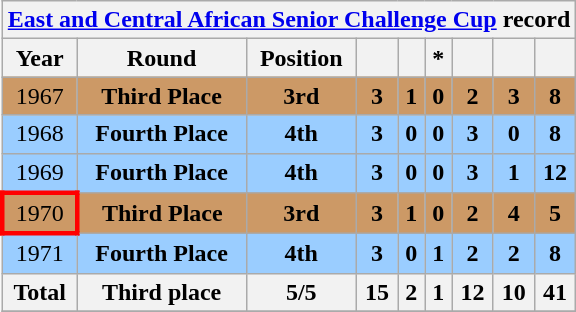<table class="wikitable" style="text-align: center;">
<tr>
<th colspan=9><a href='#'>East and Central African Senior Challenge Cup</a> record</th>
</tr>
<tr>
<th>Year</th>
<th>Round</th>
<th>Position</th>
<th></th>
<th></th>
<th> *</th>
<th></th>
<th></th>
<th></th>
</tr>
<tr style="background:#c96;">
<td> 1967</td>
<td><strong>Third Place</strong></td>
<td><strong>3rd</strong></td>
<td><strong>3</strong></td>
<td><strong>1</strong></td>
<td><strong>0</strong></td>
<td><strong>2</strong></td>
<td><strong>3</strong></td>
<td><strong>8</strong></td>
</tr>
<tr style="background:#9acdff;">
<td> 1968</td>
<td><strong>Fourth Place</strong></td>
<td><strong>4th</strong></td>
<td><strong>3</strong></td>
<td><strong>0</strong></td>
<td><strong>0</strong></td>
<td><strong>3</strong></td>
<td><strong>0</strong></td>
<td><strong>8</strong></td>
</tr>
<tr style="background:#9acdff;">
<td> 1969</td>
<td><strong>Fourth Place</strong></td>
<td><strong>4th</strong></td>
<td><strong>3</strong></td>
<td><strong>0</strong></td>
<td><strong>0</strong></td>
<td><strong>3</strong></td>
<td><strong>1</strong></td>
<td><strong>12</strong></td>
</tr>
<tr style="background:#c96;">
<td style="border: 3px solid red"> 1970</td>
<td><strong>Third Place</strong></td>
<td><strong>3rd</strong></td>
<td><strong>3</strong></td>
<td><strong>1</strong></td>
<td><strong>0</strong></td>
<td><strong>2</strong></td>
<td><strong>4</strong></td>
<td><strong>5</strong></td>
</tr>
<tr style="background:#9acdff;">
<td> 1971</td>
<td><strong>Fourth Place</strong></td>
<td><strong>4th</strong></td>
<td><strong>3</strong></td>
<td><strong>0</strong></td>
<td><strong>1</strong></td>
<td><strong>2</strong></td>
<td><strong>2</strong></td>
<td><strong>8</strong></td>
</tr>
<tr>
<th>Total</th>
<th>Third place</th>
<th>5/5</th>
<th>15</th>
<th>2</th>
<th>1</th>
<th>12</th>
<th>10</th>
<th>41</th>
</tr>
<tr>
</tr>
</table>
